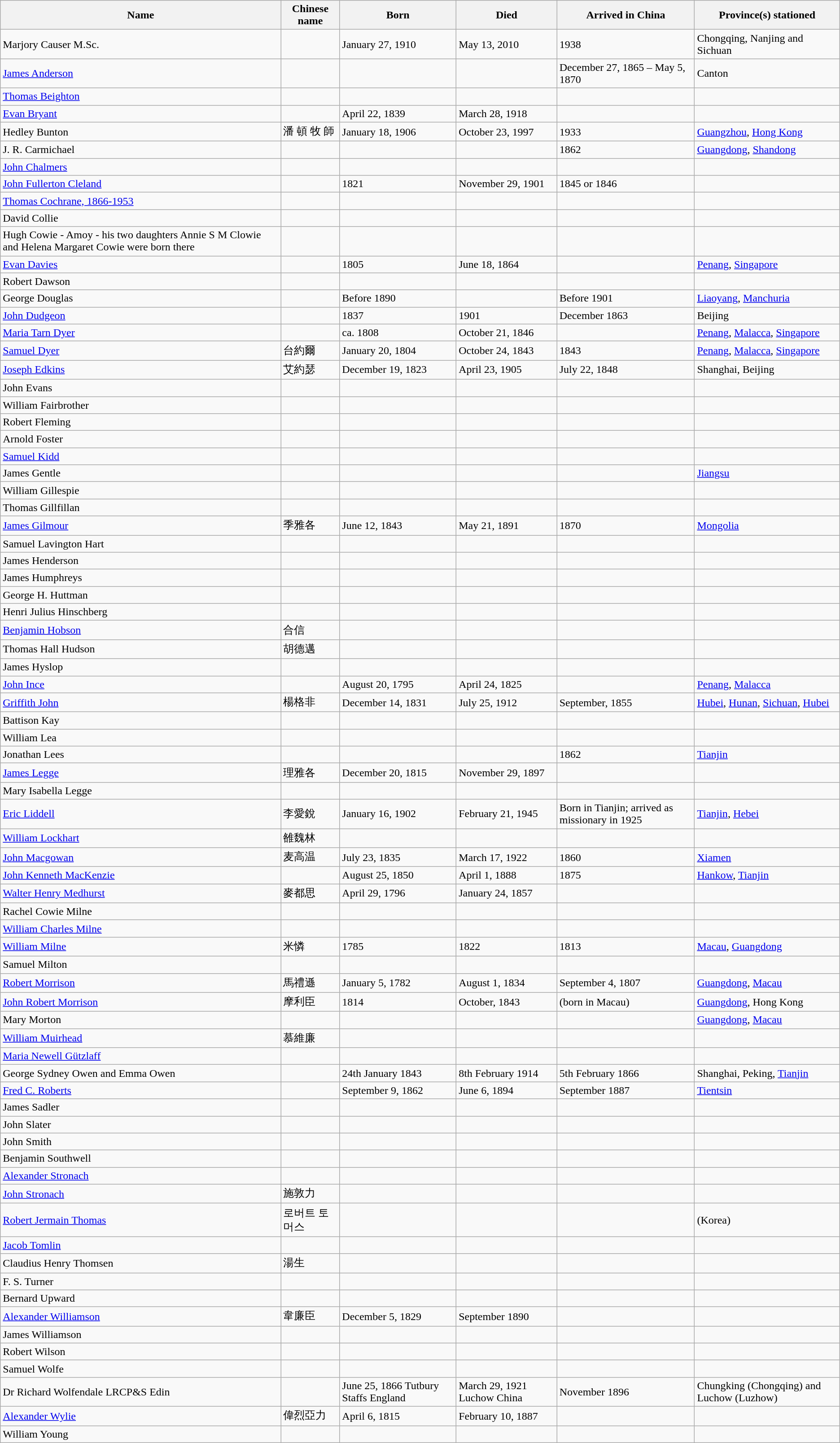<table class="wikitable">
<tr>
<th>Name</th>
<th>Chinese name</th>
<th>Born</th>
<th>Died</th>
<th>Arrived in China</th>
<th>Province(s) stationed</th>
</tr>
<tr>
<td>Marjory Causer M.Sc.</td>
<td></td>
<td>January 27, 1910</td>
<td>May 13, 2010</td>
<td>1938</td>
<td>Chongqing, Nanjing and Sichuan</td>
</tr>
<tr>
<td><a href='#'>James Anderson</a></td>
<td></td>
<td></td>
<td></td>
<td>December 27, 1865 – May 5, 1870</td>
<td>Canton</td>
</tr>
<tr>
<td><a href='#'>Thomas Beighton</a></td>
<td></td>
<td></td>
<td></td>
<td></td>
<td></td>
</tr>
<tr>
<td><a href='#'>Evan Bryant</a></td>
<td></td>
<td>April 22, 1839</td>
<td>March 28, 1918</td>
<td></td>
<td></td>
</tr>
<tr>
<td>Hedley Bunton</td>
<td>潘 頓 牧 師</td>
<td>January 18, 1906</td>
<td>October 23, 1997</td>
<td>1933</td>
<td><a href='#'>Guangzhou</a>, <a href='#'>Hong Kong</a></td>
</tr>
<tr>
<td>J. R. Carmichael</td>
<td></td>
<td></td>
<td></td>
<td>1862</td>
<td><a href='#'>Guangdong</a>, <a href='#'>Shandong</a></td>
</tr>
<tr>
<td><a href='#'>John Chalmers</a></td>
<td></td>
<td></td>
<td></td>
<td></td>
<td></td>
</tr>
<tr>
<td><a href='#'>John Fullerton Cleland</a></td>
<td></td>
<td>1821</td>
<td>November 29, 1901</td>
<td>1845 or 1846</td>
<td></td>
</tr>
<tr>
<td><a href='#'>Thomas Cochrane, 1866-1953</a></td>
<td></td>
<td></td>
<td></td>
<td></td>
<td></td>
</tr>
<tr>
<td>David Collie</td>
<td></td>
<td></td>
<td></td>
<td></td>
<td></td>
</tr>
<tr>
<td>Hugh Cowie - Amoy - his two daughters Annie S M Clowie and Helena Margaret Cowie were born there</td>
<td></td>
<td></td>
<td></td>
<td></td>
<td></td>
</tr>
<tr>
<td><a href='#'>Evan Davies</a></td>
<td></td>
<td>1805</td>
<td>June 18, 1864</td>
<td></td>
<td><a href='#'>Penang</a>, <a href='#'>Singapore</a></td>
</tr>
<tr>
<td Robert Dawson (missionary)>Robert Dawson</td>
<td></td>
<td></td>
<td></td>
<td></td>
<td></td>
</tr>
<tr>
<td>George Douglas</td>
<td></td>
<td>Before 1890</td>
<td></td>
<td>Before 1901</td>
<td><a href='#'>Liaoyang</a>, <a href='#'>Manchuria</a></td>
</tr>
<tr>
<td><a href='#'>John Dudgeon</a></td>
<td></td>
<td>1837</td>
<td>1901</td>
<td>December 1863</td>
<td>Beijing</td>
</tr>
<tr>
<td><a href='#'>Maria Tarn Dyer</a></td>
<td></td>
<td>ca. 1808</td>
<td>October 21, 1846</td>
<td></td>
<td><a href='#'>Penang</a>, <a href='#'>Malacca</a>, <a href='#'>Singapore</a></td>
</tr>
<tr>
<td><a href='#'>Samuel Dyer</a></td>
<td>台約爾</td>
<td>January 20, 1804</td>
<td>October 24, 1843</td>
<td>1843</td>
<td><a href='#'>Penang</a>, <a href='#'>Malacca</a>, <a href='#'>Singapore</a></td>
</tr>
<tr>
<td><a href='#'>Joseph Edkins</a></td>
<td>艾約瑟</td>
<td>December 19, 1823</td>
<td>April 23, 1905</td>
<td>July 22, 1848</td>
<td>Shanghai, Beijing</td>
</tr>
<tr>
<td John Evans (missionary)>John Evans</td>
<td></td>
<td></td>
<td></td>
<td></td>
<td></td>
</tr>
<tr>
<td>William Fairbrother</td>
<td></td>
<td></td>
<td></td>
<td></td>
<td></td>
</tr>
<tr>
<td Robert Fleming (missionary)>Robert Fleming</td>
<td></td>
<td></td>
<td></td>
<td></td>
<td></td>
</tr>
<tr>
<td Arnold Foster (missionary)>Arnold Foster</td>
<td></td>
<td></td>
<td></td>
<td></td>
<td></td>
</tr>
<tr>
<td><a href='#'>Samuel Kidd</a></td>
<td></td>
<td></td>
<td></td>
<td></td>
<td></td>
</tr>
<tr>
<td James Gentle (missionary)>James Gentle</td>
<td></td>
<td></td>
<td></td>
<td></td>
<td><a href='#'>Jiangsu</a></td>
</tr>
<tr>
<td William Gillespie (missionary)>William Gillespie</td>
<td></td>
<td></td>
<td></td>
<td></td>
<td></td>
</tr>
<tr>
<td>Thomas Gillfillan</td>
<td></td>
<td></td>
<td></td>
<td></td>
<td></td>
</tr>
<tr>
<td><a href='#'>James Gilmour</a></td>
<td>季雅各</td>
<td>June 12, 1843</td>
<td>May 21, 1891</td>
<td>1870</td>
<td><a href='#'>Mongolia</a></td>
</tr>
<tr>
<td>Samuel Lavington Hart</td>
<td></td>
<td></td>
<td></td>
<td></td>
<td></td>
</tr>
<tr>
<td James Henderson (missionary)>James Henderson</td>
<td></td>
<td></td>
<td></td>
<td></td>
<td></td>
</tr>
<tr>
<td James Humphreys (missionary)>James Humphreys</td>
<td></td>
<td></td>
<td></td>
<td></td>
<td></td>
</tr>
<tr>
<td>George H. Huttman</td>
<td></td>
<td></td>
<td></td>
<td></td>
<td></td>
</tr>
<tr>
<td>Henri Julius Hinschberg</td>
<td></td>
<td></td>
<td></td>
<td></td>
<td></td>
</tr>
<tr>
<td><a href='#'>Benjamin Hobson</a></td>
<td>合信</td>
<td></td>
<td></td>
<td></td>
<td></td>
</tr>
<tr>
<td>Thomas Hall Hudson</td>
<td>胡德邁</td>
<td></td>
<td></td>
<td></td>
<td></td>
</tr>
<tr>
<td>James Hyslop</td>
<td></td>
<td></td>
<td></td>
<td></td>
<td></td>
</tr>
<tr>
<td><a href='#'>John Ince</a></td>
<td></td>
<td>August 20, 1795</td>
<td>April 24, 1825</td>
<td></td>
<td><a href='#'>Penang</a>, <a href='#'>Malacca</a></td>
</tr>
<tr>
<td><a href='#'>Griffith John</a></td>
<td>楊格非</td>
<td>December 14, 1831</td>
<td>July 25, 1912</td>
<td>September, 1855</td>
<td><a href='#'>Hubei</a>, <a href='#'>Hunan</a>, <a href='#'>Sichuan</a>, <a href='#'>Hubei</a></td>
</tr>
<tr>
<td>Battison Kay</td>
<td></td>
<td></td>
<td></td>
<td></td>
<td></td>
</tr>
<tr>
<td>William Lea</td>
<td></td>
<td></td>
<td></td>
<td></td>
<td></td>
</tr>
<tr>
<td>Jonathan Lees</td>
<td></td>
<td></td>
<td></td>
<td>1862</td>
<td><a href='#'>Tianjin</a></td>
</tr>
<tr>
<td><a href='#'>James Legge</a></td>
<td>理雅各</td>
<td>December 20, 1815</td>
<td>November 29, 1897</td>
<td></td>
<td></td>
</tr>
<tr>
<td>Mary Isabella Legge</td>
<td></td>
<td></td>
<td></td>
<td></td>
<td></td>
</tr>
<tr>
<td><a href='#'>Eric Liddell</a></td>
<td>李愛銳</td>
<td>January 16, 1902</td>
<td>February 21, 1945</td>
<td>Born in Tianjin; arrived as missionary in 1925</td>
<td><a href='#'>Tianjin</a>, <a href='#'>Hebei</a></td>
</tr>
<tr>
<td><a href='#'>William Lockhart</a></td>
<td>雒魏林</td>
<td></td>
<td></td>
<td></td>
<td></td>
</tr>
<tr>
<td><a href='#'>John Macgowan</a></td>
<td>麦高温</td>
<td>July 23, 1835</td>
<td>March 17, 1922</td>
<td>1860</td>
<td><a href='#'>Xiamen</a></td>
</tr>
<tr>
<td><a href='#'>John Kenneth MacKenzie</a></td>
<td></td>
<td>August 25, 1850</td>
<td>April 1, 1888</td>
<td>1875</td>
<td><a href='#'>Hankow</a>, <a href='#'>Tianjin</a></td>
</tr>
<tr>
<td><a href='#'>Walter Henry Medhurst</a></td>
<td>麥都思</td>
<td>April 29, 1796</td>
<td>January 24, 1857</td>
<td></td>
<td></td>
</tr>
<tr>
<td>Rachel Cowie Milne</td>
<td></td>
<td></td>
<td></td>
<td></td>
<td></td>
</tr>
<tr>
<td><a href='#'>William Charles Milne</a></td>
<td></td>
<td></td>
<td></td>
<td></td>
<td></td>
</tr>
<tr>
<td><a href='#'>William Milne</a></td>
<td>米憐</td>
<td>1785</td>
<td>1822</td>
<td>1813</td>
<td><a href='#'>Macau</a>, <a href='#'>Guangdong</a></td>
</tr>
<tr>
<td>Samuel Milton</td>
<td></td>
<td></td>
<td></td>
<td></td>
<td></td>
</tr>
<tr>
<td><a href='#'>Robert Morrison</a></td>
<td>馬禮遜</td>
<td>January 5, 1782</td>
<td>August 1, 1834</td>
<td>September 4, 1807</td>
<td><a href='#'>Guangdong</a>, <a href='#'>Macau</a></td>
</tr>
<tr>
<td><a href='#'>John Robert Morrison</a></td>
<td>摩利臣</td>
<td>1814</td>
<td>October, 1843</td>
<td>(born in Macau)</td>
<td><a href='#'>Guangdong</a>, Hong Kong</td>
</tr>
<tr>
<td>Mary Morton</td>
<td></td>
<td></td>
<td></td>
<td></td>
<td><a href='#'>Guangdong</a>, <a href='#'>Macau</a></td>
</tr>
<tr>
<td><a href='#'>William Muirhead</a></td>
<td>慕維廉</td>
<td></td>
<td></td>
<td></td>
<td></td>
</tr>
<tr>
<td><a href='#'>Maria Newell Gützlaff</a></td>
<td></td>
<td></td>
<td></td>
<td></td>
<td></td>
</tr>
<tr>
<td>George Sydney Owen and Emma Owen</td>
<td></td>
<td>24th January 1843</td>
<td>8th February 1914</td>
<td>5th February 1866</td>
<td>Shanghai, Peking, <a href='#'>Tianjin</a></td>
</tr>
<tr>
<td><a href='#'>Fred C. Roberts</a></td>
<td></td>
<td>September 9, 1862</td>
<td>June 6, 1894</td>
<td>September 1887</td>
<td><a href='#'>Tientsin</a></td>
</tr>
<tr>
<td James Sadler (missionary)>James Sadler</td>
<td></td>
<td></td>
<td></td>
<td></td>
<td></td>
</tr>
<tr>
<td John Slater (missionary)>John Slater</td>
<td></td>
<td></td>
<td></td>
<td></td>
<td></td>
</tr>
<tr>
<td John Smith (missionary to Chinese)>John Smith</td>
<td></td>
<td></td>
<td></td>
<td></td>
<td></td>
</tr>
<tr>
<td>Benjamin Southwell</td>
<td></td>
<td></td>
<td></td>
<td></td>
<td></td>
</tr>
<tr>
<td><a href='#'>Alexander Stronach</a></td>
<td></td>
<td></td>
<td></td>
<td></td>
<td></td>
</tr>
<tr>
<td><a href='#'>John Stronach</a></td>
<td>施敦力</td>
<td></td>
<td></td>
<td></td>
<td></td>
</tr>
<tr>
<td><a href='#'>Robert Jermain Thomas</a></td>
<td>로버트 토머스</td>
<td></td>
<td></td>
<td></td>
<td>(Korea)</td>
</tr>
<tr>
<td><a href='#'>Jacob Tomlin</a></td>
<td></td>
<td></td>
<td></td>
<td></td>
<td></td>
</tr>
<tr>
<td>Claudius Henry Thomsen</td>
<td>湯生</td>
<td></td>
<td></td>
<td></td>
<td></td>
</tr>
<tr>
<td>F. S. Turner</td>
<td></td>
<td></td>
<td></td>
<td></td>
<td></td>
</tr>
<tr>
<td>Bernard Upward</td>
<td></td>
<td></td>
<td></td>
<td></td>
<td></td>
</tr>
<tr>
<td><a href='#'>Alexander Williamson</a></td>
<td>韋廉臣</td>
<td>December 5, 1829</td>
<td>September 1890</td>
<td></td>
<td></td>
</tr>
<tr>
<td James Williamson (LMS missionary)>James Williamson</td>
<td></td>
<td></td>
<td></td>
<td></td>
<td></td>
</tr>
<tr>
<td Robert Wilson (missionary)>Robert Wilson</td>
<td></td>
<td></td>
<td></td>
<td></td>
<td></td>
</tr>
<tr>
<td>Samuel Wolfe</td>
<td></td>
<td></td>
<td></td>
<td></td>
<td></td>
</tr>
<tr>
<td>Dr Richard Wolfendale LRCP&S Edin</td>
<td></td>
<td>June 25, 1866 Tutbury Staffs England</td>
<td>March 29, 1921 Luchow China</td>
<td>November 1896</td>
<td>Chungking (Chongqing) and Luchow (Luzhow)</td>
</tr>
<tr>
<td><a href='#'>Alexander Wylie</a></td>
<td>偉烈亞力</td>
<td>April 6, 1815</td>
<td>February 10, 1887</td>
<td></td>
<td></td>
</tr>
<tr>
<td William Young (missionary)>William Young</td>
<td></td>
<td></td>
<td></td>
<td></td>
<td></td>
</tr>
</table>
